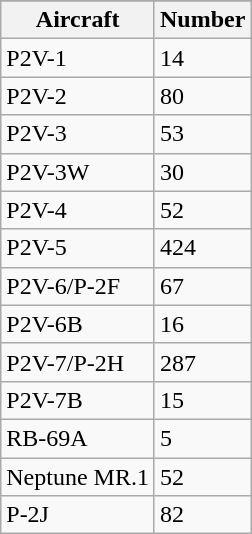<table class="wikitable sortable" style="text-align:left; margin-left:1em; float:center">
<tr>
</tr>
<tr>
<th>Aircraft</th>
<th>Number</th>
</tr>
<tr>
<td>P2V-1</td>
<td>14</td>
</tr>
<tr>
<td>P2V-2</td>
<td>80</td>
</tr>
<tr>
<td>P2V-3</td>
<td>53</td>
</tr>
<tr>
<td>P2V-3W</td>
<td>30</td>
</tr>
<tr>
<td>P2V-4</td>
<td>52</td>
</tr>
<tr>
<td>P2V-5</td>
<td>424</td>
</tr>
<tr>
<td>P2V-6/P-2F</td>
<td>67</td>
</tr>
<tr>
<td>P2V-6B</td>
<td>16</td>
</tr>
<tr>
<td>P2V-7/P-2H</td>
<td>287</td>
</tr>
<tr>
<td>P2V-7B</td>
<td>15</td>
</tr>
<tr>
<td>RB-69A</td>
<td>5</td>
</tr>
<tr>
<td>Neptune MR.1</td>
<td>52</td>
</tr>
<tr>
<td>P-2J</td>
<td>82</td>
</tr>
</table>
